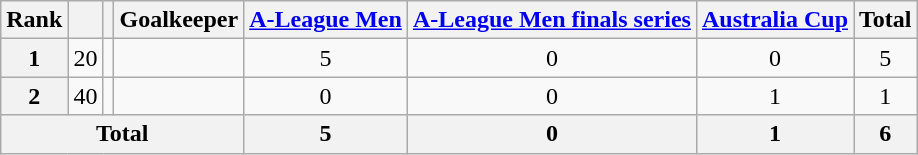<table class="wikitable" style="text-align:center">
<tr>
<th>Rank</th>
<th></th>
<th></th>
<th>Goalkeeper</th>
<th><a href='#'>A-League Men</a></th>
<th><a href='#'>A-League Men finals series</a></th>
<th><a href='#'>Australia Cup</a></th>
<th>Total</th>
</tr>
<tr>
<th rowspan="1">1</th>
<td>20</td>
<td></td>
<td align="left"></td>
<td>5</td>
<td>0</td>
<td>0</td>
<td>5</td>
</tr>
<tr>
<th rowspan="1">2</th>
<td>40</td>
<td></td>
<td align="left"></td>
<td>0</td>
<td>0</td>
<td>1</td>
<td>1</td>
</tr>
<tr>
<th colspan="4">Total</th>
<th>5</th>
<th>0</th>
<th>1</th>
<th>6</th>
</tr>
</table>
